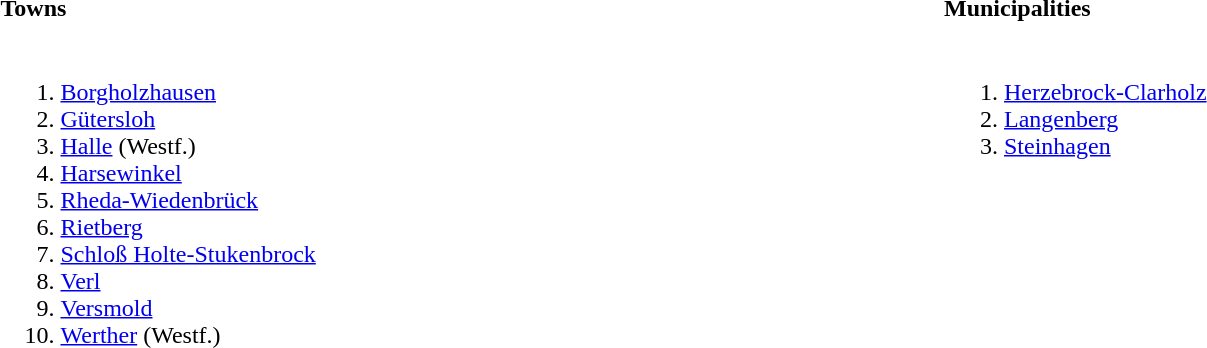<table>
<tr>
<th align=left width=50%>Towns</th>
<th align=left width=50%>Municipalities</th>
</tr>
<tr valign=top>
<td><br><ol><li><a href='#'>Borgholzhausen</a></li><li><a href='#'>Gütersloh</a></li><li><a href='#'>Halle</a> (Westf.)</li><li><a href='#'>Harsewinkel</a></li><li><a href='#'>Rheda-Wiedenbrück</a></li><li><a href='#'>Rietberg</a></li><li><a href='#'>Schloß Holte-Stukenbrock</a></li><li><a href='#'>Verl</a></li><li><a href='#'>Versmold</a></li><li><a href='#'>Werther</a> (Westf.)</li></ol></td>
<td><br><ol><li><a href='#'>Herzebrock-Clarholz</a></li><li><a href='#'>Langenberg</a></li><li><a href='#'>Steinhagen</a></li></ol></td>
<td></td>
</tr>
</table>
